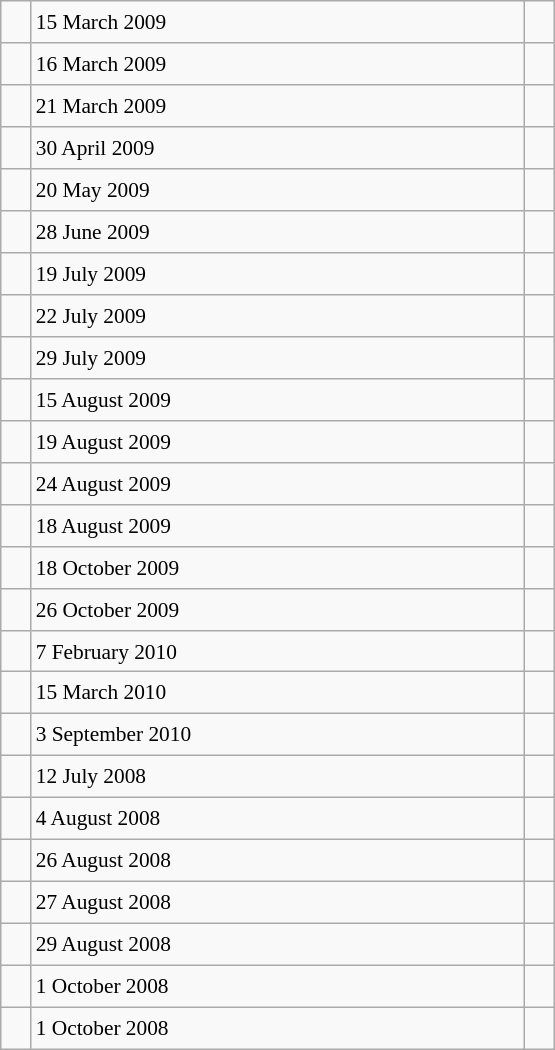<table class="wikitable" style="font-size: 89%; float: left; width: 26em; margin-right: 1em; height: 700px">
<tr>
<td></td>
<td>15 March 2009</td>
<td></td>
</tr>
<tr>
<td></td>
<td>16 March 2009</td>
<td></td>
</tr>
<tr>
<td></td>
<td>21 March 2009</td>
<td></td>
</tr>
<tr>
<td></td>
<td>30 April 2009</td>
<td></td>
</tr>
<tr>
<td></td>
<td>20 May 2009</td>
<td></td>
</tr>
<tr>
<td></td>
<td>28 June 2009</td>
<td></td>
</tr>
<tr>
<td></td>
<td>19 July 2009</td>
<td></td>
</tr>
<tr>
<td></td>
<td>22 July 2009</td>
<td></td>
</tr>
<tr>
<td></td>
<td>29 July 2009</td>
<td></td>
</tr>
<tr>
<td></td>
<td>15 August 2009</td>
<td></td>
</tr>
<tr>
<td></td>
<td>19 August 2009</td>
<td></td>
</tr>
<tr>
<td></td>
<td>24 August 2009</td>
<td></td>
</tr>
<tr>
<td></td>
<td>18 August 2009</td>
<td></td>
</tr>
<tr>
<td></td>
<td>18 October 2009</td>
<td></td>
</tr>
<tr>
<td></td>
<td>26 October 2009</td>
<td></td>
</tr>
<tr>
<td></td>
<td>7 February 2010</td>
<td></td>
</tr>
<tr>
<td></td>
<td>15 March 2010</td>
<td></td>
</tr>
<tr>
<td></td>
<td>3 September 2010</td>
<td></td>
</tr>
<tr>
<td></td>
<td>12 July 2008</td>
<td></td>
</tr>
<tr>
<td></td>
<td>4 August 2008</td>
<td></td>
</tr>
<tr>
<td></td>
<td>26 August 2008</td>
<td></td>
</tr>
<tr>
<td></td>
<td>27 August 2008</td>
<td></td>
</tr>
<tr>
<td></td>
<td>29 August 2008</td>
<td></td>
</tr>
<tr>
<td></td>
<td>1 October 2008</td>
<td></td>
</tr>
<tr>
<td></td>
<td>1 October 2008</td>
<td></td>
</tr>
</table>
